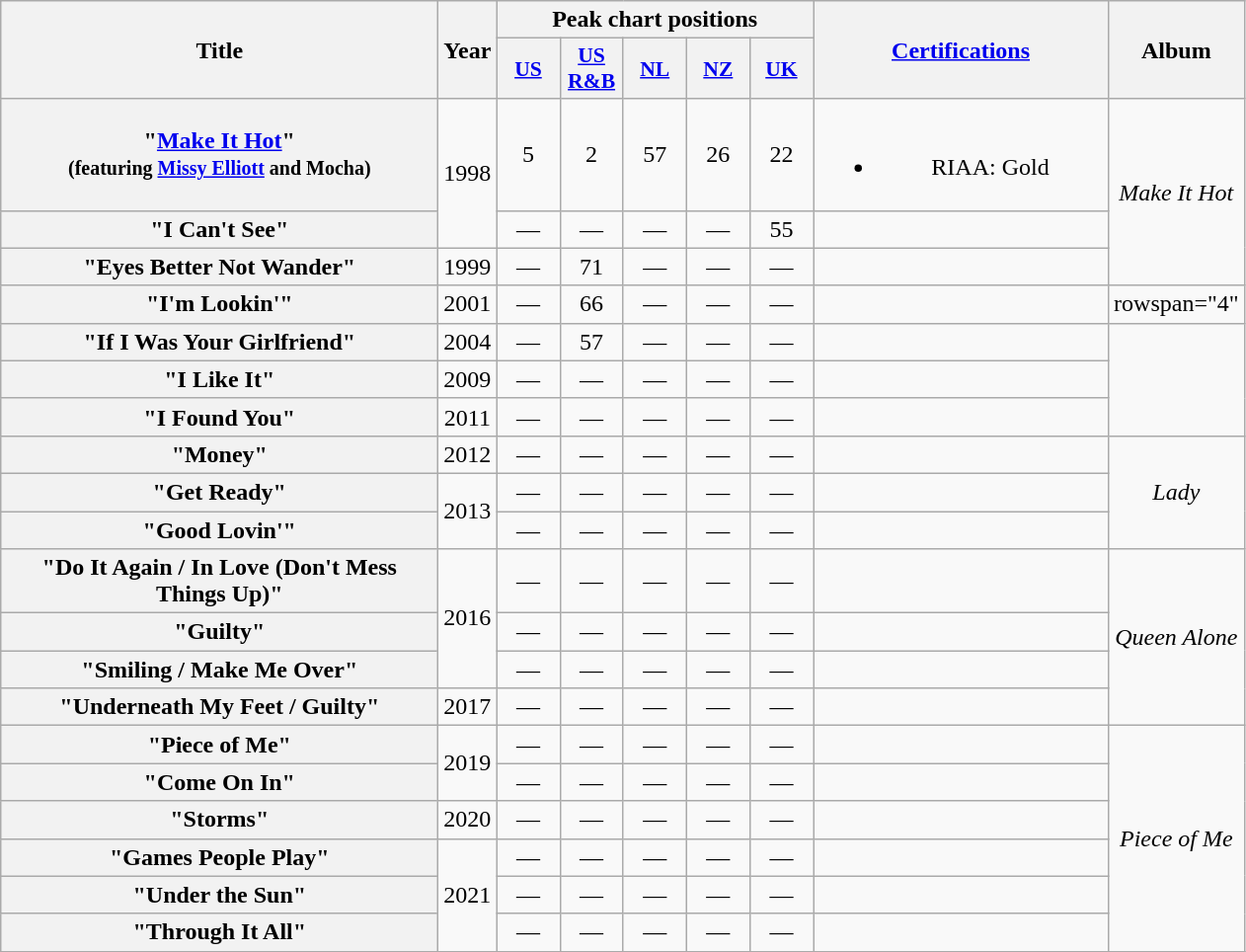<table class="wikitable plainrowheaders" style="text-align:center;">
<tr>
<th scope="col" rowspan="2" style="width:18em;">Title</th>
<th scope="col" rowspan="2">Year</th>
<th scope="col" colspan="5">Peak chart positions</th>
<th scope="col" rowspan="2" style="width:12em;"><a href='#'>Certifications</a></th>
<th scope="col" rowspan="2">Album</th>
</tr>
<tr>
<th style="width:2.5em; font-size:90%"><a href='#'>US</a><br></th>
<th style="width:2.5em; font-size:90%"><a href='#'>US<br>R&B</a><br></th>
<th style="width:2.5em; font-size:90%"><a href='#'>NL</a><br></th>
<th style="width:2.5em; font-size:90%"><a href='#'>NZ</a><br></th>
<th style="width:2.5em; font-size:90%"><a href='#'>UK</a><br></th>
</tr>
<tr>
<th scope="row">"<a href='#'>Make It Hot</a>"<br><small>(featuring <a href='#'>Missy Elliott</a> and Mocha)</small></th>
<td rowspan="2">1998</td>
<td>5</td>
<td>2</td>
<td>57</td>
<td>26</td>
<td>22</td>
<td><br><ul><li>RIAA: Gold</li></ul></td>
<td rowspan="3"><em>Make It Hot</em></td>
</tr>
<tr>
<th scope="row">"I Can't See"</th>
<td>—</td>
<td>—</td>
<td>—</td>
<td>—</td>
<td>55</td>
<td></td>
</tr>
<tr>
<th scope="row">"Eyes Better Not Wander"</th>
<td rowspan="1">1999</td>
<td>—</td>
<td>71</td>
<td>—</td>
<td>—</td>
<td>—</td>
<td></td>
</tr>
<tr>
<th scope="row">"I'm Lookin'"</th>
<td rowspan="1">2001</td>
<td>—</td>
<td>66</td>
<td>—</td>
<td>—</td>
<td>—</td>
<td></td>
<td>rowspan="4" </td>
</tr>
<tr>
<th scope="row">"If I Was Your Girlfriend"</th>
<td rowspan="1">2004</td>
<td>—</td>
<td>57</td>
<td>—</td>
<td>—</td>
<td>—</td>
<td></td>
</tr>
<tr>
<th scope="row">"I Like It"</th>
<td rowspan="1">2009</td>
<td>—</td>
<td>—</td>
<td>—</td>
<td>—</td>
<td>—</td>
<td></td>
</tr>
<tr>
<th scope="row">"I Found You"</th>
<td rowspan="1">2011</td>
<td>—</td>
<td>—</td>
<td>—</td>
<td>—</td>
<td>—</td>
<td></td>
</tr>
<tr>
<th scope="row">"Money"</th>
<td rowspan="1">2012</td>
<td>—</td>
<td>—</td>
<td>—</td>
<td>—</td>
<td>—</td>
<td></td>
<td rowspan="3"><em>Lady</em></td>
</tr>
<tr>
<th scope="row">"Get Ready"</th>
<td rowspan="2">2013</td>
<td>—</td>
<td>—</td>
<td>—</td>
<td>—</td>
<td>—</td>
<td></td>
</tr>
<tr>
<th scope="row">"Good Lovin'"</th>
<td>—</td>
<td>—</td>
<td>—</td>
<td>—</td>
<td>—</td>
<td></td>
</tr>
<tr>
<th scope="row">"Do It Again / In Love (Don't Mess Things Up)"</th>
<td rowspan="3">2016</td>
<td>—</td>
<td>—</td>
<td>—</td>
<td>—</td>
<td>—</td>
<td></td>
<td rowspan="4"><em>Queen Alone</em></td>
</tr>
<tr>
<th scope="row">"Guilty"</th>
<td>—</td>
<td>—</td>
<td>—</td>
<td>—</td>
<td>—</td>
<td></td>
</tr>
<tr>
<th scope="row">"Smiling / Make Me Over"</th>
<td>—</td>
<td>—</td>
<td>—</td>
<td>—</td>
<td>—</td>
<td></td>
</tr>
<tr>
<th scope="row">"Underneath My Feet / Guilty"</th>
<td rowspan="1">2017</td>
<td>—</td>
<td>—</td>
<td>—</td>
<td>—</td>
<td>—</td>
<td></td>
</tr>
<tr>
<th scope="row">"Piece of Me"</th>
<td rowspan="2">2019</td>
<td>—</td>
<td>—</td>
<td>—</td>
<td>—</td>
<td>—</td>
<td></td>
<td rowspan="6"><em>Piece of Me</em></td>
</tr>
<tr>
<th scope="row">"Come On In"</th>
<td>—</td>
<td>—</td>
<td>—</td>
<td>—</td>
<td>—</td>
<td></td>
</tr>
<tr>
<th scope="row">"Storms"</th>
<td rowspan="1">2020</td>
<td>—</td>
<td>—</td>
<td>—</td>
<td>—</td>
<td>—</td>
<td></td>
</tr>
<tr>
<th scope="row">"Games People Play"</th>
<td rowspan="3">2021</td>
<td>—</td>
<td>—</td>
<td>—</td>
<td>—</td>
<td>—</td>
<td></td>
</tr>
<tr>
<th scope="row">"Under the Sun"</th>
<td>—</td>
<td>—</td>
<td>—</td>
<td>—</td>
<td>—</td>
<td></td>
</tr>
<tr>
<th scope="row">"Through It All"</th>
<td>—</td>
<td>—</td>
<td>—</td>
<td>—</td>
<td>—</td>
<td></td>
</tr>
<tr>
</tr>
</table>
